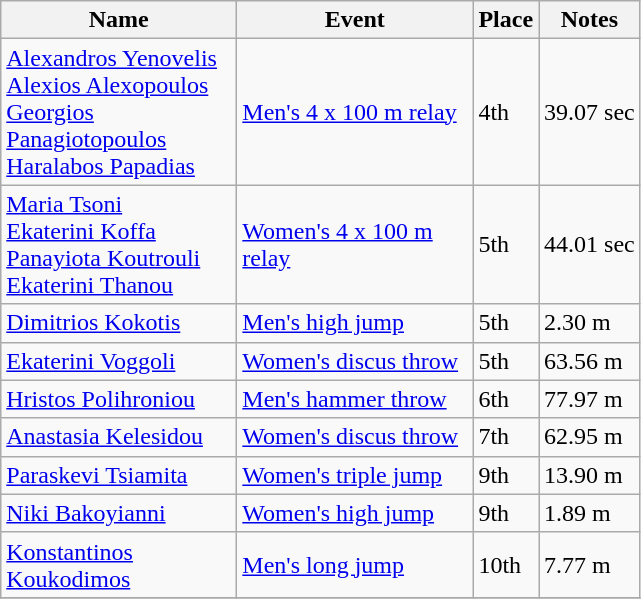<table class="wikitable sortable">
<tr>
<th width=150>Name</th>
<th width=150>Event</th>
<th>Place</th>
<th>Notes</th>
</tr>
<tr>
<td><a href='#'>Alexandros Yenovelis</a><br><a href='#'>Alexios Alexopoulos</a><br><a href='#'>Georgios Panagiotopoulos</a><br><a href='#'>Haralabos Papadias</a></td>
<td><a href='#'>Men's 4 x 100 m relay</a></td>
<td>4th</td>
<td>39.07 sec</td>
</tr>
<tr>
<td><a href='#'>Maria Tsoni</a><br><a href='#'>Ekaterini Koffa</a><br><a href='#'>Panayiota Koutrouli</a><br><a href='#'>Ekaterini Thanou</a></td>
<td><a href='#'>Women's 4 x 100 m relay</a></td>
<td>5th</td>
<td>44.01 sec</td>
</tr>
<tr>
<td><a href='#'>Dimitrios Kokotis</a></td>
<td><a href='#'>Men's high jump</a></td>
<td>5th</td>
<td>2.30 m</td>
</tr>
<tr>
<td><a href='#'>Ekaterini Voggoli</a></td>
<td><a href='#'>Women's discus throw</a></td>
<td>5th</td>
<td>63.56 m</td>
</tr>
<tr>
<td><a href='#'>Hristos Polihroniou</a></td>
<td><a href='#'>Men's hammer throw</a></td>
<td>6th</td>
<td>77.97 m</td>
</tr>
<tr>
<td><a href='#'>Anastasia Kelesidou</a></td>
<td><a href='#'>Women's discus throw</a></td>
<td>7th</td>
<td>62.95 m</td>
</tr>
<tr>
<td><a href='#'>Paraskevi Tsiamita</a></td>
<td><a href='#'>Women's triple jump</a></td>
<td>9th</td>
<td>13.90 m</td>
</tr>
<tr>
<td><a href='#'>Niki Bakoyianni</a></td>
<td><a href='#'>Women's high jump</a></td>
<td>9th</td>
<td>1.89 m</td>
</tr>
<tr>
<td><a href='#'>Konstantinos Koukodimos</a></td>
<td><a href='#'>Men's long jump</a></td>
<td>10th</td>
<td>7.77 m</td>
</tr>
<tr>
</tr>
</table>
